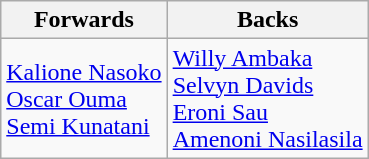<table class=wikitable style="text-align: left;">
<tr>
<th align=center>Forwards</th>
<th align=center>Backs</th>
</tr>
<tr>
<td> <a href='#'>Kalione Nasoko</a> <br>  <a href='#'>Oscar Ouma</a> <br>  <a href='#'>Semi Kunatani</a></td>
<td> <a href='#'>Willy Ambaka</a> <br>  <a href='#'>Selvyn Davids</a> <br>  <a href='#'>Eroni Sau</a> <br>  <a href='#'>Amenoni Nasilasila</a></td>
</tr>
</table>
